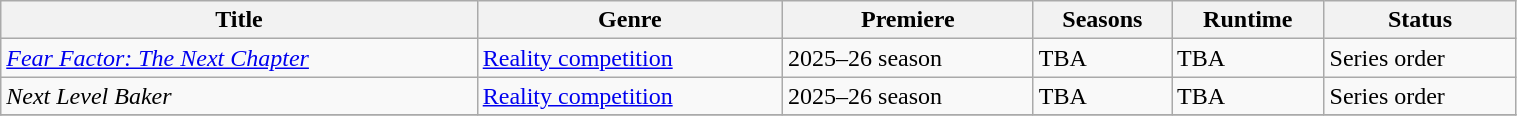<table class="wikitable sortable" style="width:80%;">
<tr>
<th>Title</th>
<th>Genre</th>
<th>Premiere</th>
<th>Seasons</th>
<th>Runtime</th>
<th>Status</th>
</tr>
<tr>
<td><em><a href='#'>Fear Factor: The Next Chapter</a></em></td>
<td><a href='#'>Reality competition</a></td>
<td>2025–26 season</td>
<td>TBA</td>
<td>TBA</td>
<td>Series order</td>
</tr>
<tr>
<td><em>Next Level Baker</em></td>
<td><a href='#'>Reality competition</a></td>
<td>2025–26 season</td>
<td>TBA</td>
<td>TBA</td>
<td>Series order</td>
</tr>
<tr>
</tr>
</table>
